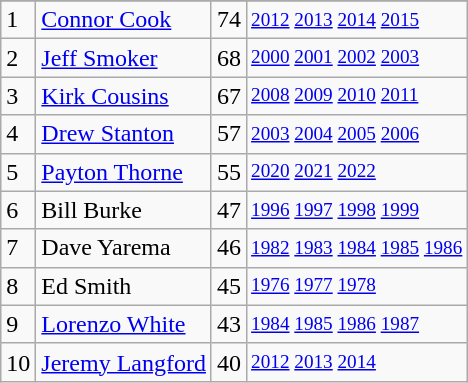<table class="wikitable">
<tr>
</tr>
<tr>
<td>1</td>
<td><a href='#'>Connor Cook</a></td>
<td><abbr>74</abbr></td>
<td style="font-size:80%;"><a href='#'>2012</a> <a href='#'>2013</a> <a href='#'>2014</a> <a href='#'>2015</a></td>
</tr>
<tr>
<td>2</td>
<td><a href='#'>Jeff Smoker</a></td>
<td><abbr>68</abbr></td>
<td style="font-size:80%;"><a href='#'>2000</a> <a href='#'>2001</a> <a href='#'>2002</a> <a href='#'>2003</a></td>
</tr>
<tr>
<td>3</td>
<td><a href='#'>Kirk Cousins</a></td>
<td><abbr>67</abbr></td>
<td style="font-size:80%;"><a href='#'>2008</a> <a href='#'>2009</a> <a href='#'>2010</a> <a href='#'>2011</a></td>
</tr>
<tr>
<td>4</td>
<td><a href='#'>Drew Stanton</a></td>
<td><abbr>57</abbr></td>
<td style="font-size:80%;"><a href='#'>2003</a> <a href='#'>2004</a> <a href='#'>2005</a> <a href='#'>2006</a></td>
</tr>
<tr>
<td>5</td>
<td><a href='#'>Payton Thorne</a></td>
<td><abbr>55</abbr></td>
<td style="font-size:80%;"><a href='#'>2020</a> <a href='#'>2021</a> <a href='#'>2022</a></td>
</tr>
<tr>
<td>6</td>
<td>Bill Burke</td>
<td><abbr>47</abbr></td>
<td style="font-size:80%;"><a href='#'>1996</a> <a href='#'>1997</a> <a href='#'>1998</a> <a href='#'>1999</a></td>
</tr>
<tr>
<td>7</td>
<td>Dave Yarema</td>
<td><abbr>46</abbr></td>
<td style="font-size:80%;"><a href='#'>1982</a> <a href='#'>1983</a> <a href='#'>1984</a> <a href='#'>1985</a> <a href='#'>1986</a></td>
</tr>
<tr>
<td>8</td>
<td>Ed Smith</td>
<td><abbr>45</abbr></td>
<td style="font-size:80%;"><a href='#'>1976</a> <a href='#'>1977</a> <a href='#'>1978</a></td>
</tr>
<tr>
<td>9</td>
<td><a href='#'>Lorenzo White</a></td>
<td><abbr>43</abbr></td>
<td style="font-size:80%;"><a href='#'>1984</a> <a href='#'>1985</a> <a href='#'>1986</a> <a href='#'>1987</a></td>
</tr>
<tr>
<td>10</td>
<td><a href='#'>Jeremy Langford</a></td>
<td><abbr>40</abbr></td>
<td style="font-size:80%;"><a href='#'>2012</a> <a href='#'>2013</a> <a href='#'>2014</a></td>
</tr>
</table>
